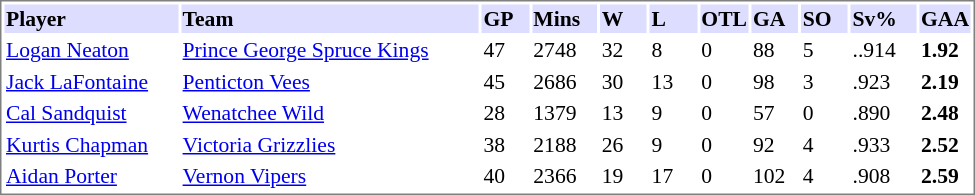<table cellpadding="0">
<tr style="text-align:left; vertical-align:top;">
<td></td>
<td><br><table cellpadding="1"  style="width:650px; font-size:90%; border:1px solid gray;">
<tr>
<th style="background:#ddf; ">Player</th>
<th style="background:#ddf; ">Team</th>
<th style="background:#ddf; width:5%;">GP</th>
<th style="background:#ddf; width:7%;">Mins</th>
<th style="background:#ddf; width:5%;">W</th>
<th style="background:#ddf; width:5%;">L</th>
<th style="background:#ddf; width:5%;">OTL</th>
<th style="background:#ddf; width:5%;">GA</th>
<th style="background:#ddf; width:5%;">SO</th>
<th style="background:#ddf; width:7%;">Sv%</th>
<th style="background:#ddf; width:5%;">GAA</th>
</tr>
<tr>
<td><a href='#'>Logan Neaton</a></td>
<td><a href='#'>Prince George Spruce Kings</a></td>
<td>47</td>
<td>2748</td>
<td>32</td>
<td>8</td>
<td>0</td>
<td>88</td>
<td>5</td>
<td>..914</td>
<td><strong>1.92</strong></td>
</tr>
<tr>
<td><a href='#'>Jack LaFontaine</a></td>
<td><a href='#'>Penticton Vees</a></td>
<td>45</td>
<td>2686</td>
<td>30</td>
<td>13</td>
<td>0</td>
<td>98</td>
<td>3</td>
<td>.923</td>
<td><strong>2.19</strong></td>
</tr>
<tr>
<td><a href='#'>Cal Sandquist</a></td>
<td><a href='#'>Wenatchee Wild</a></td>
<td>28</td>
<td>1379</td>
<td>13</td>
<td>9</td>
<td>0</td>
<td>57</td>
<td>0</td>
<td>.890</td>
<td><strong>2.48</strong></td>
</tr>
<tr>
<td><a href='#'>Kurtis Chapman</a></td>
<td><a href='#'>Victoria Grizzlies</a></td>
<td>38</td>
<td>2188</td>
<td>26</td>
<td>9</td>
<td>0</td>
<td>92</td>
<td>4</td>
<td>.933</td>
<td><strong>2.52</strong></td>
</tr>
<tr>
<td><a href='#'>Aidan Porter</a></td>
<td><a href='#'>Vernon Vipers</a></td>
<td>40</td>
<td>2366</td>
<td>19</td>
<td>17</td>
<td>0</td>
<td>102</td>
<td>4</td>
<td>.908</td>
<td><strong>2.59</strong></td>
</tr>
</table>
</td>
</tr>
</table>
